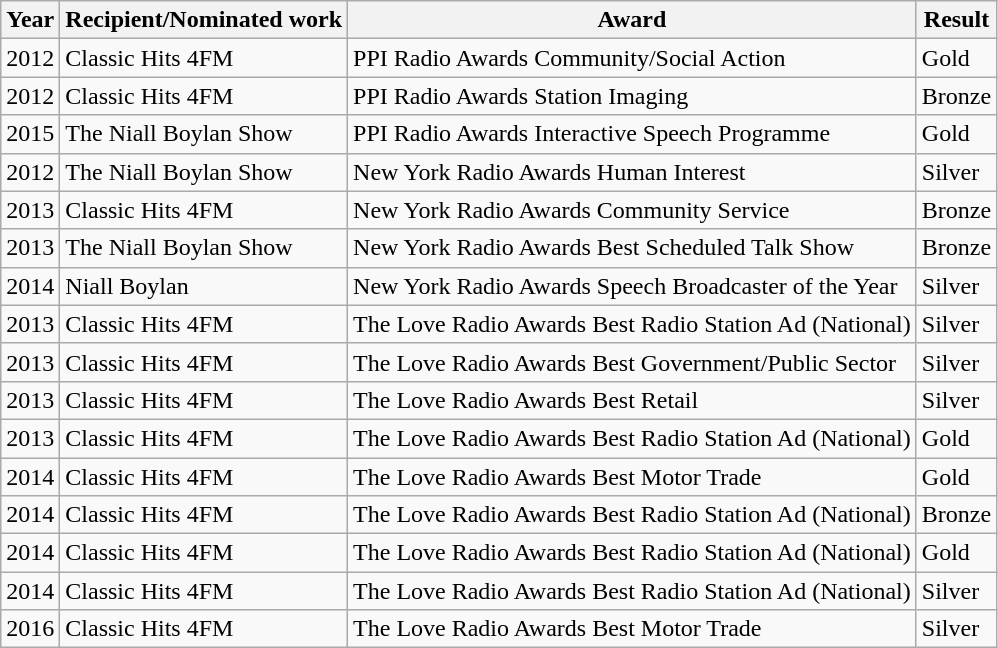<table class="wikitable sortable">
<tr>
<th>Year</th>
<th>Recipient/Nominated work</th>
<th>Award</th>
<th>Result</th>
</tr>
<tr>
<td>2012</td>
<td>Classic Hits 4FM</td>
<td>PPI Radio Awards Community/Social Action</td>
<td>Gold</td>
</tr>
<tr>
<td>2012</td>
<td>Classic Hits 4FM</td>
<td>PPI Radio Awards Station Imaging</td>
<td>Bronze</td>
</tr>
<tr>
<td>2015</td>
<td>The Niall Boylan Show</td>
<td>PPI Radio Awards Interactive Speech Programme</td>
<td>Gold</td>
</tr>
<tr>
<td>2012</td>
<td>The Niall Boylan Show</td>
<td>New York Radio Awards Human Interest</td>
<td>Silver</td>
</tr>
<tr>
<td>2013</td>
<td>Classic Hits 4FM</td>
<td>New York Radio Awards Community Service</td>
<td>Bronze</td>
</tr>
<tr>
<td>2013</td>
<td>The Niall Boylan Show</td>
<td>New York Radio Awards Best Scheduled Talk Show</td>
<td>Bronze</td>
</tr>
<tr>
<td>2014</td>
<td>Niall Boylan</td>
<td>New York Radio Awards Speech Broadcaster of the Year</td>
<td>Silver</td>
</tr>
<tr>
<td>2013</td>
<td>Classic Hits 4FM</td>
<td>The Love Radio Awards Best Radio Station Ad (National)</td>
<td>Silver</td>
</tr>
<tr>
<td>2013</td>
<td>Classic Hits 4FM</td>
<td>The Love Radio Awards Best Government/Public Sector</td>
<td>Silver</td>
</tr>
<tr>
<td>2013</td>
<td>Classic Hits 4FM</td>
<td>The Love Radio Awards Best Retail</td>
<td>Silver</td>
</tr>
<tr>
<td>2013</td>
<td>Classic Hits 4FM</td>
<td>The Love Radio Awards Best Radio Station Ad (National)</td>
<td>Gold</td>
</tr>
<tr>
<td>2014</td>
<td>Classic Hits 4FM</td>
<td>The Love Radio Awards Best Motor Trade</td>
<td>Gold</td>
</tr>
<tr>
<td>2014</td>
<td>Classic Hits 4FM</td>
<td>The Love Radio Awards Best Radio Station Ad (National)</td>
<td>Bronze</td>
</tr>
<tr>
<td>2014</td>
<td>Classic Hits 4FM</td>
<td>The Love Radio Awards Best Radio Station Ad (National)</td>
<td>Gold</td>
</tr>
<tr>
<td>2014</td>
<td>Classic Hits 4FM</td>
<td>The Love Radio Awards Best Radio Station Ad (National)</td>
<td>Silver</td>
</tr>
<tr>
<td>2016</td>
<td>Classic Hits 4FM</td>
<td>The Love Radio Awards Best Motor Trade</td>
<td>Silver</td>
</tr>
</table>
